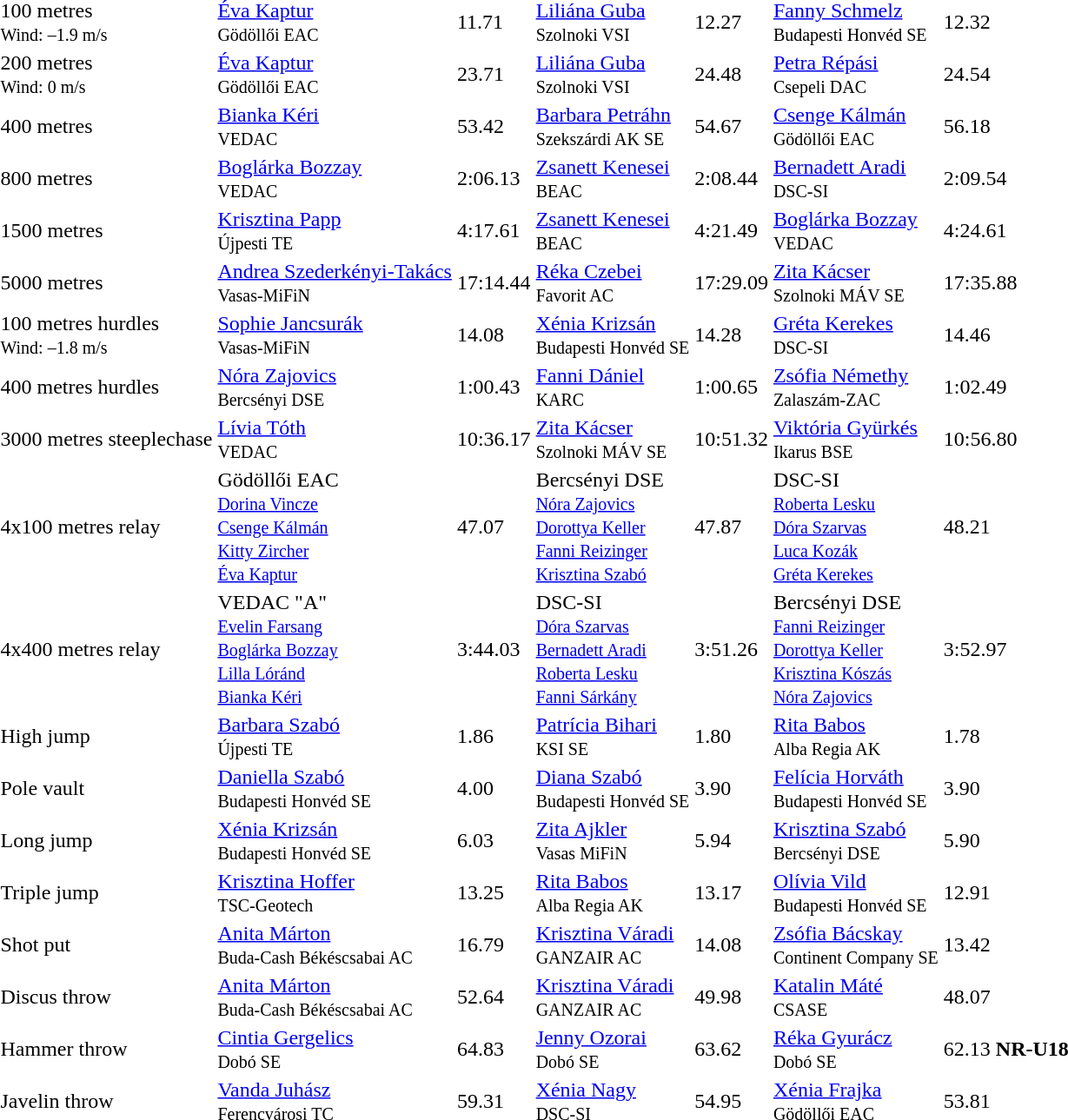<table>
<tr>
<td>100 metres <br><small>Wind: –1.9 m/s</small></td>
<td><a href='#'>Éva Kaptur</a><br><small>Gödöllői EAC</small></td>
<td>11.71</td>
<td><a href='#'>Liliána Guba</a><br><small>Szolnoki VSI</small></td>
<td>12.27</td>
<td><a href='#'>Fanny Schmelz</a><br><small>Budapesti Honvéd SE</small></td>
<td>12.32</td>
</tr>
<tr>
<td>200 metres <br><small>Wind: 0 m/s</small></td>
<td><a href='#'>Éva Kaptur</a><br><small>Gödöllői EAC</small></td>
<td>23.71</td>
<td><a href='#'>Liliána Guba</a><br><small>Szolnoki VSI</small></td>
<td>24.48</td>
<td><a href='#'>Petra Répási</a><br><small>Csepeli DAC</small></td>
<td>24.54</td>
</tr>
<tr>
<td>400 metres</td>
<td><a href='#'>Bianka Kéri</a><br><small>VEDAC</small></td>
<td>53.42</td>
<td><a href='#'>Barbara Petráhn</a><br><small>Szekszárdi AK SE</small></td>
<td>54.67</td>
<td><a href='#'>Csenge Kálmán</a><br><small>Gödöllői EAC</small></td>
<td>56.18</td>
</tr>
<tr>
<td>800 metres</td>
<td><a href='#'>Boglárka Bozzay</a><br><small>VEDAC</small></td>
<td>2:06.13</td>
<td><a href='#'>Zsanett Kenesei</a><br><small>BEAC</small></td>
<td>2:08.44</td>
<td><a href='#'>Bernadett Aradi</a><br><small>DSC-SI</small></td>
<td>2:09.54</td>
</tr>
<tr>
<td>1500 metres</td>
<td><a href='#'>Krisztina Papp</a><br><small>Újpesti TE</small></td>
<td>4:17.61</td>
<td><a href='#'>Zsanett Kenesei</a><br><small>BEAC</small></td>
<td>4:21.49</td>
<td><a href='#'>Boglárka Bozzay</a><br><small>VEDAC</small></td>
<td>4:24.61</td>
</tr>
<tr>
<td>5000 metres</td>
<td><a href='#'>Andrea Szederkényi-Takács</a><br><small>Vasas-MiFiN</small></td>
<td>17:14.44</td>
<td><a href='#'>Réka Czebei</a><br><small>Favorit AC</small></td>
<td>17:29.09</td>
<td><a href='#'>Zita Kácser</a><br><small>Szolnoki MÁV SE</small></td>
<td>17:35.88</td>
</tr>
<tr>
<td>100 metres hurdles<br><small>Wind: –1.8 m/s</small></td>
<td><a href='#'>Sophie Jancsurák</a><br><small>Vasas-MiFiN</small></td>
<td>14.08</td>
<td><a href='#'>Xénia Krizsán</a><br><small>Budapesti Honvéd SE</small></td>
<td>14.28</td>
<td><a href='#'>Gréta Kerekes</a><br><small>DSC-SI</small></td>
<td>14.46</td>
</tr>
<tr>
<td>400 metres hurdles</td>
<td><a href='#'>Nóra Zajovics</a><br><small>Bercsényi DSE</small></td>
<td>1:00.43</td>
<td><a href='#'>Fanni Dániel</a><br><small>KARC</small></td>
<td>1:00.65</td>
<td><a href='#'>Zsófia Némethy</a><br><small>Zalaszám-ZAC</small></td>
<td>1:02.49</td>
</tr>
<tr>
<td>3000 metres steeplechase</td>
<td><a href='#'>Lívia Tóth</a><br><small>VEDAC</small></td>
<td>10:36.17</td>
<td><a href='#'>Zita Kácser</a><br><small>Szolnoki MÁV SE</small></td>
<td>10:51.32</td>
<td><a href='#'>Viktória Gyürkés</a><br><small>Ikarus BSE</small></td>
<td>10:56.80</td>
</tr>
<tr>
<td>4x100 metres relay</td>
<td>Gödöllői EAC<br><small><a href='#'>Dorina Vincze</a><br><a href='#'>Csenge Kálmán</a><br><a href='#'>Kitty Zircher</a><br><a href='#'>Éva Kaptur</a></small></td>
<td>47.07</td>
<td>Bercsényi DSE<br><small><a href='#'>Nóra Zajovics</a><br><a href='#'>Dorottya Keller</a><br><a href='#'>Fanni Reizinger</a><br><a href='#'>Krisztina Szabó</a></small></td>
<td>47.87</td>
<td>DSC-SI<br><small><a href='#'>Roberta Lesku</a><br><a href='#'>Dóra Szarvas</a><br><a href='#'>Luca Kozák</a><br><a href='#'>Gréta Kerekes</a></small></td>
<td>48.21</td>
</tr>
<tr>
<td>4x400 metres relay</td>
<td>VEDAC "A"<br><small><a href='#'>Evelin Farsang</a><br><a href='#'>Boglárka Bozzay</a><br><a href='#'>Lilla Lóránd</a><br><a href='#'>Bianka Kéri</a></small></td>
<td>3:44.03</td>
<td>DSC-SI<br><small><a href='#'>Dóra Szarvas</a><br><a href='#'>Bernadett Aradi</a><br><a href='#'>Roberta Lesku</a><br><a href='#'>Fanni Sárkány</a></small></td>
<td>3:51.26</td>
<td>Bercsényi DSE<br><small><a href='#'>Fanni Reizinger</a><br><a href='#'>Dorottya Keller</a><br><a href='#'>Krisztina Kószás</a><br><a href='#'>Nóra Zajovics</a></small></td>
<td>3:52.97</td>
</tr>
<tr>
<td>High jump</td>
<td><a href='#'>Barbara Szabó</a><br><small>Újpesti TE</small></td>
<td>1.86</td>
<td><a href='#'>Patrícia Bihari</a><br><small>KSI SE</small></td>
<td>1.80</td>
<td><a href='#'>Rita Babos</a><br><small>Alba Regia AK</small></td>
<td>1.78</td>
</tr>
<tr>
<td>Pole vault</td>
<td><a href='#'>Daniella Szabó</a><br><small>Budapesti Honvéd SE</small></td>
<td>4.00</td>
<td><a href='#'>Diana Szabó</a><br><small>Budapesti Honvéd SE</small></td>
<td>3.90</td>
<td><a href='#'>Felícia Horváth</a><br><small>Budapesti Honvéd SE</small></td>
<td>3.90</td>
</tr>
<tr>
<td>Long jump</td>
<td><a href='#'>Xénia Krizsán</a><br><small>Budapesti Honvéd SE</small></td>
<td>6.03</td>
<td><a href='#'>Zita Ajkler</a><br><small>Vasas MiFiN</small></td>
<td>5.94</td>
<td><a href='#'>Krisztina Szabó</a><br><small>Bercsényi DSE</small></td>
<td>5.90</td>
</tr>
<tr>
<td>Triple jump</td>
<td><a href='#'>Krisztina Hoffer</a><br><small>TSC-Geotech</small></td>
<td>13.25</td>
<td><a href='#'>Rita Babos</a><br><small>Alba Regia AK</small></td>
<td>13.17</td>
<td><a href='#'>Olívia Vild</a><br><small>Budapesti Honvéd SE</small></td>
<td>12.91</td>
</tr>
<tr>
<td>Shot put</td>
<td><a href='#'>Anita Márton</a><br><small>Buda-Cash Békéscsabai AC</small></td>
<td>16.79</td>
<td><a href='#'>Krisztina Váradi</a><br><small>GANZAIR AC</small></td>
<td>14.08</td>
<td><a href='#'>Zsófia Bácskay</a><br><small>Continent Company SE</small></td>
<td>13.42</td>
</tr>
<tr>
<td>Discus throw</td>
<td><a href='#'>Anita Márton</a><br><small>Buda-Cash Békéscsabai AC</small></td>
<td>52.64</td>
<td><a href='#'>Krisztina Váradi</a><br><small>GANZAIR AC</small></td>
<td>49.98</td>
<td><a href='#'>Katalin Máté</a><br><small>CSASE</small></td>
<td>48.07</td>
</tr>
<tr>
<td>Hammer throw</td>
<td><a href='#'>Cintia Gergelics</a><br><small>Dobó SE</small></td>
<td>64.83</td>
<td><a href='#'>Jenny Ozorai</a><br><small>Dobó SE</small></td>
<td>63.62</td>
<td><a href='#'>Réka Gyurácz</a><br><small>Dobó SE</small></td>
<td>62.13 <strong>NR-U18</strong></td>
</tr>
<tr>
<td>Javelin throw</td>
<td><a href='#'>Vanda Juhász</a><br><small>Ferencvárosi TC</small></td>
<td>59.31</td>
<td><a href='#'>Xénia Nagy</a><br><small>DSC-SI</small></td>
<td>54.95</td>
<td><a href='#'>Xénia Frajka</a><br><small>Gödöllői EAC</small></td>
<td>53.81</td>
</tr>
<tr>
</tr>
</table>
